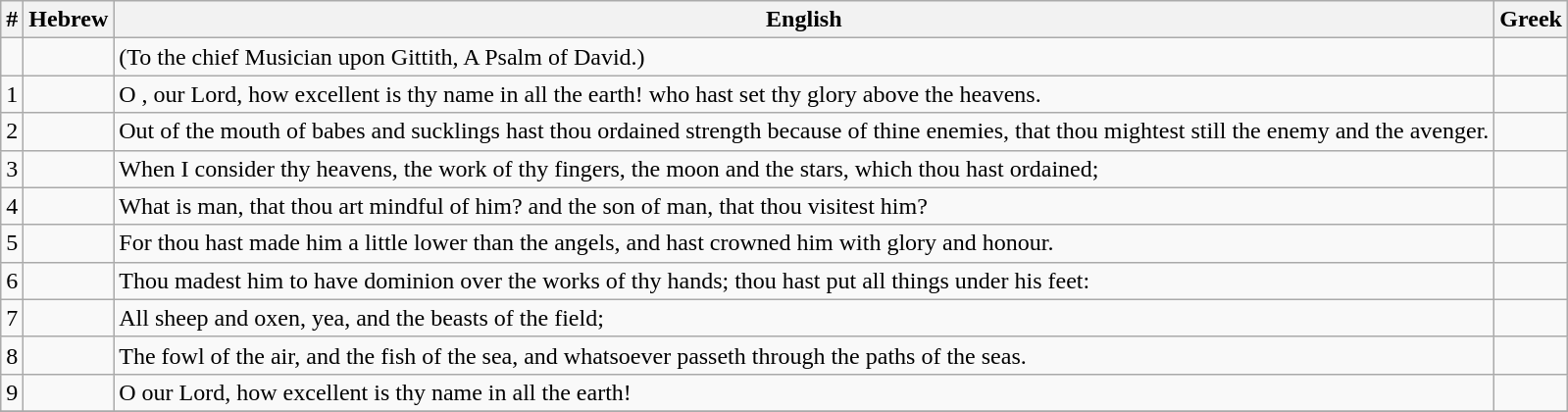<table class=wikitable>
<tr>
<th>#</th>
<th>Hebrew</th>
<th>English</th>
<th>Greek</th>
</tr>
<tr>
<td style="text-align:right"></td>
<td style="text-align:right"></td>
<td>(To the chief Musician upon Gittith, A Psalm of David.)</td>
<td></td>
</tr>
<tr>
<td style="text-align:right">1</td>
<td style="text-align:right"></td>
<td>O , our Lord, how excellent is thy name in all the earth! who hast set thy glory above the heavens.</td>
<td></td>
</tr>
<tr>
<td style="text-align:right">2</td>
<td style="text-align:right"></td>
<td>Out of the mouth of babes and sucklings hast thou ordained strength because of thine enemies, that thou mightest still the enemy and the avenger.</td>
<td></td>
</tr>
<tr>
<td style="text-align:right">3</td>
<td style="text-align:right"></td>
<td>When I consider thy heavens, the work of thy fingers, the moon and the stars, which thou hast ordained;</td>
<td></td>
</tr>
<tr>
<td style="text-align:right">4</td>
<td style="text-align:right"></td>
<td>What is man, that thou art mindful of him? and the son of man, that thou visitest him?</td>
<td></td>
</tr>
<tr>
<td style="text-align:right">5</td>
<td style="text-align:right"></td>
<td>For thou hast made him a little lower than the angels, and hast crowned him with glory and honour.</td>
<td></td>
</tr>
<tr>
<td style="text-align:right">6</td>
<td style="text-align:right"></td>
<td>Thou madest him to have dominion over the works of thy hands; thou hast put all things under his feet:</td>
<td></td>
</tr>
<tr>
<td style="text-align:right">7</td>
<td style="text-align:right"></td>
<td>All sheep and oxen, yea, and the beasts of the field;</td>
<td></td>
</tr>
<tr>
<td style="text-align:right">8</td>
<td style="text-align:right"></td>
<td>The fowl of the air, and the fish of the sea, and whatsoever passeth through the paths of the seas.</td>
<td></td>
</tr>
<tr>
<td style="text-align:right">9</td>
<td style="text-align:right"></td>
<td>O  our Lord, how excellent is thy name in all the earth!</td>
<td></td>
</tr>
<tr>
</tr>
</table>
